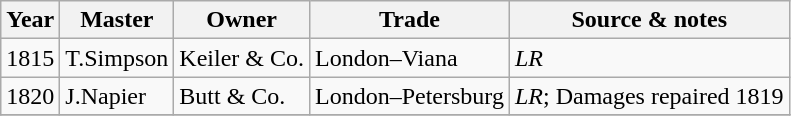<table class="sortable wikitable">
<tr>
<th>Year</th>
<th>Master</th>
<th>Owner</th>
<th>Trade</th>
<th>Source & notes</th>
</tr>
<tr>
<td>1815</td>
<td>T.Simpson</td>
<td>Keiler & Co.</td>
<td>London–Viana</td>
<td><em>LR</em></td>
</tr>
<tr>
<td>1820</td>
<td>J.Napier</td>
<td>Butt & Co.</td>
<td>London–Petersburg</td>
<td><em>LR</em>; Damages repaired 1819</td>
</tr>
<tr>
</tr>
</table>
